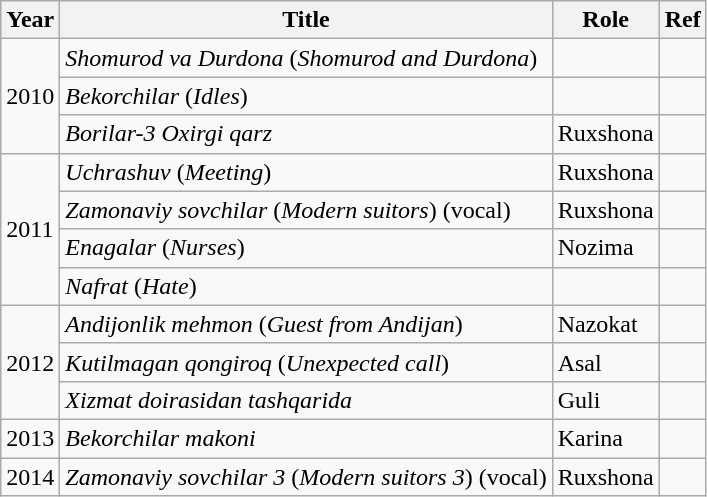<table class="wikitable sortable">
<tr>
<th>Year</th>
<th>Title</th>
<th>Role</th>
<th class = "unsortable">Ref</th>
</tr>
<tr>
<td rowspan=3>2010</td>
<td><em>Shomurod va Durdona</em> (<em>Shomurod and Durdona</em>)</td>
<td></td>
<td></td>
</tr>
<tr>
<td><em>Bekorchilar</em> (<em>Idles</em>)</td>
<td></td>
<td></td>
</tr>
<tr>
<td><em>Borilar-3 Oxirgi qarz</em></td>
<td>Ruxshona</td>
<td></td>
</tr>
<tr>
<td rowspan=4>2011</td>
<td><em>Uchrashuv</em> (<em>Meeting</em>)</td>
<td>Ruxshona</td>
<td></td>
</tr>
<tr>
<td><em>Zamonaviy sovchilar</em> (<em>Modern suitors</em>) (vocal)</td>
<td>Ruxshona</td>
<td></td>
</tr>
<tr>
<td><em>Enagalar</em> (<em>Nurses</em>)</td>
<td>Nozima</td>
<td></td>
</tr>
<tr>
<td><em>Nafrat</em> (<em>Hate</em>)</td>
<td></td>
<td></td>
</tr>
<tr>
<td rowspan=3>2012</td>
<td><em>Andijonlik mehmon</em> (<em>Guest from Andijan</em>)</td>
<td>Nazokat</td>
<td></td>
</tr>
<tr>
<td><em>Kutilmagan qongiroq</em> (<em>Unexpected call</em>)</td>
<td>Asal</td>
<td></td>
</tr>
<tr>
<td><em>Xizmat doirasidan tashqarida</em></td>
<td>Guli</td>
<td></td>
</tr>
<tr>
<td>2013</td>
<td><em>Bekorchilar makoni</em></td>
<td>Karina</td>
<td></td>
</tr>
<tr>
<td>2014</td>
<td><em>Zamonaviy sovchilar 3</em> (<em>Modern suitors 3</em>) (vocal)</td>
<td>Ruxshona</td>
<td></td>
</tr>
</table>
